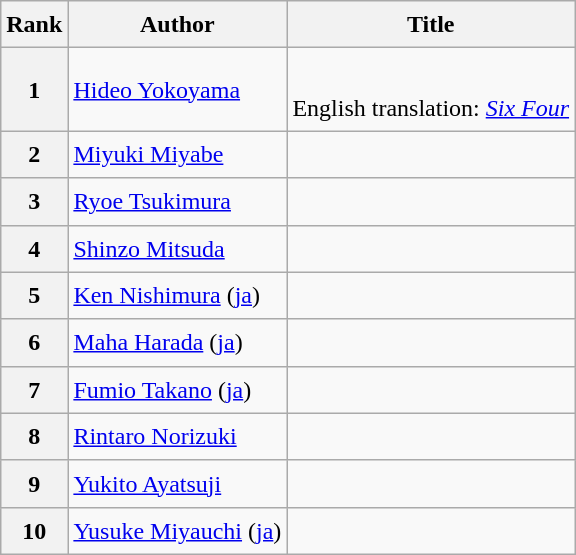<table class="wikitable sortable" style="font-size:1.00em; line-height:1.5em;">
<tr>
<th>Rank</th>
<th>Author</th>
<th>Title</th>
</tr>
<tr>
<th>1</th>
<td><a href='#'>Hideo Yokoyama</a></td>
<td><br>English translation: <em><a href='#'>Six Four</a></em></td>
</tr>
<tr>
<th>2</th>
<td><a href='#'>Miyuki Miyabe</a></td>
<td></td>
</tr>
<tr>
<th>3</th>
<td><a href='#'>Ryoe Tsukimura</a></td>
<td></td>
</tr>
<tr>
<th>4</th>
<td><a href='#'>Shinzo Mitsuda</a></td>
<td></td>
</tr>
<tr>
<th>5</th>
<td><a href='#'>Ken Nishimura</a> (<a href='#'>ja</a>)</td>
<td></td>
</tr>
<tr>
<th>6</th>
<td><a href='#'>Maha Harada</a> (<a href='#'>ja</a>)</td>
<td></td>
</tr>
<tr>
<th>7</th>
<td><a href='#'>Fumio Takano</a> (<a href='#'>ja</a>)</td>
<td></td>
</tr>
<tr>
<th>8</th>
<td><a href='#'>Rintaro Norizuki</a></td>
<td></td>
</tr>
<tr>
<th>9</th>
<td><a href='#'>Yukito Ayatsuji</a></td>
<td></td>
</tr>
<tr>
<th>10</th>
<td><a href='#'>Yusuke Miyauchi</a> (<a href='#'>ja</a>)</td>
<td></td>
</tr>
</table>
